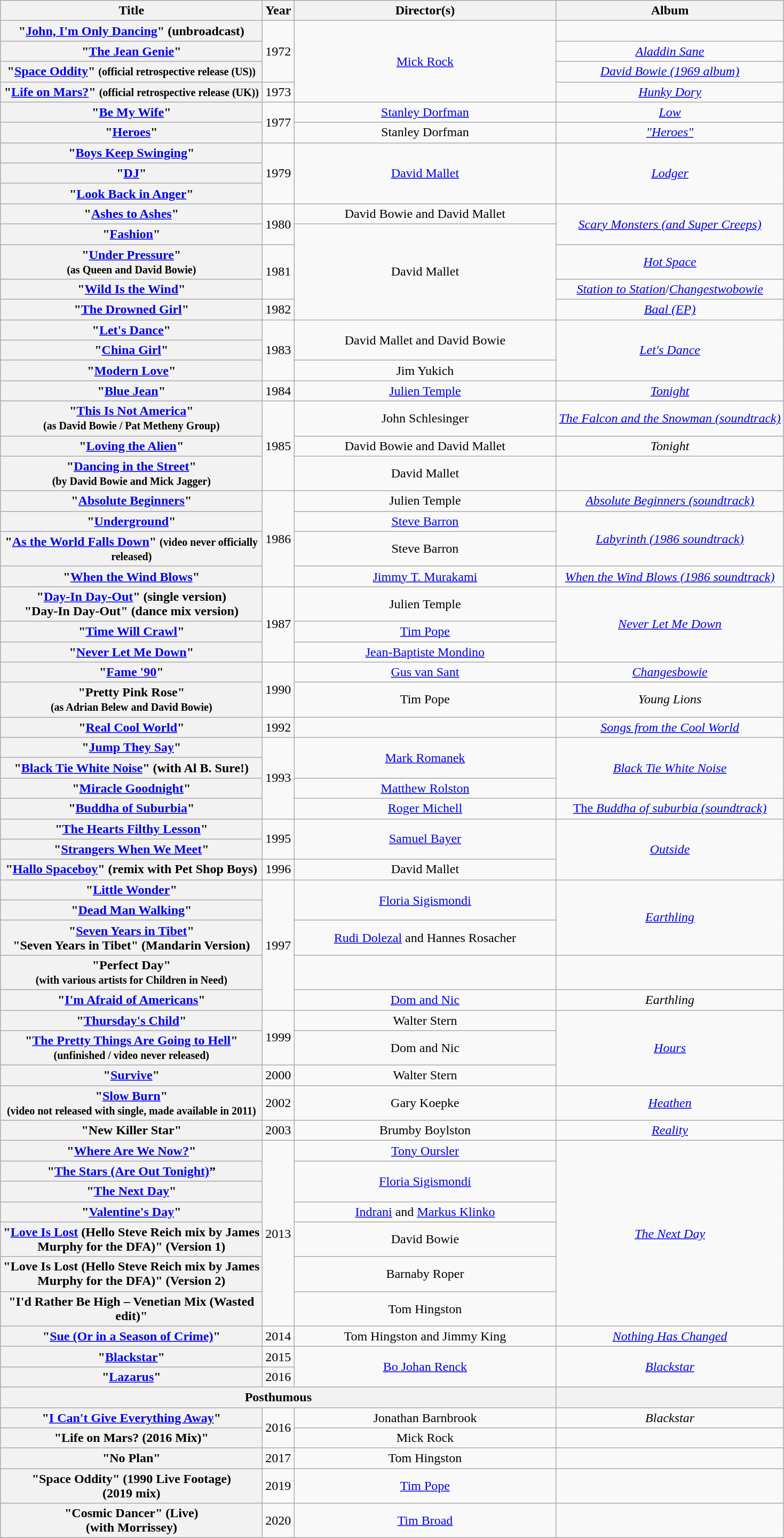<table class="wikitable plainrowheaders" style="text-align:center;">
<tr>
<th rowspan="1" scope="col" style="width:20em;">Title</th>
<th rowspan="1" scope="col" style="width:1em;">Year</th>
<th rowspan="1" scope="col" style="width:20em;">Director(s)</th>
<th>Album</th>
</tr>
<tr>
<th scope="row">"<a href='#'>John, I'm Only Dancing</a>" (unbroadcast)</th>
<td rowspan="3">1972</td>
<td rowspan="4"><a href='#'>Mick Rock</a></td>
<td></td>
</tr>
<tr>
<th scope="row">"<a href='#'>The Jean Genie</a>"</th>
<td><a href='#'><em>Aladdin Sane</em></a></td>
</tr>
<tr>
<th scope="row">"<a href='#'>Space Oddity</a>" <small>(official retrospective release (US))</small></th>
<td><a href='#'><em>David Bowie (1969 album)</em></a></td>
</tr>
<tr>
<th scope="row">"<a href='#'>Life on Mars?</a>" <small>(official retrospective release (UK))</small></th>
<td>1973</td>
<td><a href='#'><em>Hunky Dory</em></a></td>
</tr>
<tr>
<th scope="row">"<a href='#'>Be My Wife</a>"</th>
<td rowspan="2">1977</td>
<td><a href='#'>Stanley Dorfman</a></td>
<td><a href='#'><em>Low</em></a></td>
</tr>
<tr>
<th scope="row">"<a href='#'>Heroes</a>"</th>
<td>Stanley Dorfman</td>
<td><a href='#'><em>"Heroes"</em></a></td>
</tr>
<tr>
<th scope="row">"<a href='#'>Boys Keep Swinging</a>"</th>
<td rowspan="3">1979</td>
<td rowspan="3"><a href='#'>David Mallet</a></td>
<td rowspan="3"><a href='#'><em>Lodger</em></a></td>
</tr>
<tr>
<th scope="row">"<a href='#'>DJ</a>"</th>
</tr>
<tr>
<th scope="row">"<a href='#'>Look Back in Anger</a>"</th>
</tr>
<tr>
<th scope="row">"<a href='#'>Ashes to Ashes</a>"</th>
<td rowspan="2">1980</td>
<td>David Bowie and David Mallet</td>
<td rowspan="2"><a href='#'><em>Scary Monsters (and Super Creeps)</em></a></td>
</tr>
<tr>
<th scope="row">"<a href='#'>Fashion</a>"</th>
<td rowspan="4">David Mallet</td>
</tr>
<tr>
<th scope="row">"<a href='#'>Under Pressure</a>"<br><small>(as Queen and David Bowie)</small></th>
<td rowspan="2">1981</td>
<td><a href='#'><em>Hot Space</em></a></td>
</tr>
<tr>
<th scope="row">"<a href='#'>Wild Is the Wind</a>"</th>
<td><a href='#'><em>Station to Station</em></a>/<em><a href='#'>Changestwobowie</a></em></td>
</tr>
<tr>
<th scope="row">"<a href='#'>The Drowned Girl</a>"</th>
<td>1982</td>
<td><a href='#'><em>Baal (EP)</em></a></td>
</tr>
<tr>
<th scope="row">"<a href='#'>Let's Dance</a>"</th>
<td rowspan="3">1983</td>
<td rowspan="2">David Mallet and David Bowie</td>
<td rowspan="3"><a href='#'><em>Let's Dance</em></a></td>
</tr>
<tr>
<th scope="row">"<a href='#'>China Girl</a>"</th>
</tr>
<tr>
<th scope="row">"<a href='#'>Modern Love</a>"</th>
<td>Jim Yukich</td>
</tr>
<tr>
<th scope="row">"<a href='#'>Blue Jean</a>"</th>
<td>1984</td>
<td><a href='#'>Julien Temple</a></td>
<td><a href='#'><em>Tonight</em></a></td>
</tr>
<tr>
<th scope="row">"<a href='#'>This Is Not America</a>"<br><small>(as David Bowie / Pat Metheny Group)</small></th>
<td rowspan="3">1985</td>
<td>John Schlesinger</td>
<td><a href='#'><em>The Falcon and the Snowman (soundtrack)</em></a></td>
</tr>
<tr>
<th scope="row">"<a href='#'>Loving the Alien</a>"</th>
<td>David Bowie and David Mallet</td>
<td><em>Tonight</em></td>
</tr>
<tr>
<th scope="row">"<a href='#'>Dancing in the Street</a>"<br><small>(by David Bowie and Mick Jagger)</small></th>
<td>David Mallet</td>
<td></td>
</tr>
<tr>
<th scope="row">"<a href='#'>Absolute Beginners</a>"</th>
<td rowspan="4">1986</td>
<td>Julien Temple</td>
<td><a href='#'><em>Absolute Beginners (soundtrack)</em></a></td>
</tr>
<tr>
<th scope="row">"<a href='#'>Underground</a>"</th>
<td><a href='#'>Steve Barron</a></td>
<td rowspan="2"><a href='#'><em>Labyrinth (1986 soundtrack)</em></a></td>
</tr>
<tr>
<th scope="row">"<a href='#'>As the World Falls Down</a>" <small>(video never officially released)</small></th>
<td>Steve Barron</td>
</tr>
<tr>
<th scope="row">"<a href='#'>When the Wind Blows</a>"</th>
<td><a href='#'>Jimmy T. Murakami</a></td>
<td><a href='#'><em>When the Wind Blows (1986 soundtrack)</em></a></td>
</tr>
<tr>
<th scope="row">"<a href='#'>Day-In Day-Out</a>" (single version)<br>"Day-In Day-Out" (dance mix version)</th>
<td rowspan="3">1987</td>
<td>Julien Temple</td>
<td rowspan="3"><a href='#'><em>Never Let Me Down</em></a></td>
</tr>
<tr>
<th scope="row">"<a href='#'>Time Will Crawl</a>"</th>
<td><a href='#'>Tim Pope</a></td>
</tr>
<tr>
<th scope="row">"<a href='#'>Never Let Me Down</a>"</th>
<td><a href='#'>Jean-Baptiste Mondino</a></td>
</tr>
<tr>
<th scope="row">"<a href='#'>Fame '90</a>"</th>
<td rowspan="2">1990</td>
<td><a href='#'>Gus van Sant</a></td>
<td><em><a href='#'>Changesbowie</a></em></td>
</tr>
<tr>
<th scope="row">"Pretty Pink Rose"<br><small>(as Adrian Belew and David Bowie)</small></th>
<td>Tim Pope</td>
<td><em>Young Lions</em></td>
</tr>
<tr>
<th scope="row">"<a href='#'>Real Cool World</a>"</th>
<td>1992</td>
<td></td>
<td><a href='#'><em>Songs from the Cool World</em></a></td>
</tr>
<tr>
<th scope="row">"<a href='#'>Jump They Say</a>"</th>
<td rowspan="4">1993</td>
<td rowspan="2"><a href='#'>Mark Romanek</a></td>
<td rowspan="3"><a href='#'><em>Black Tie White Noise</em></a></td>
</tr>
<tr>
<th scope="row">"<a href='#'>Black Tie White Noise</a>" (with Al B. Sure!)</th>
</tr>
<tr>
<th scope="row">"<a href='#'>Miracle Goodnight</a>"</th>
<td><a href='#'>Matthew Rolston</a></td>
</tr>
<tr>
<th scope="row">"<a href='#'>Buddha of Suburbia</a>"</th>
<td><a href='#'>Roger Michell</a></td>
<td><a href='#'>The <em>Buddha of suburbia (soundtrack)</em></a></td>
</tr>
<tr>
<th scope="row">"<a href='#'>The Hearts Filthy Lesson</a>"</th>
<td rowspan="2">1995</td>
<td rowspan="2"><a href='#'>Samuel Bayer</a></td>
<td rowspan="3"><a href='#'><em>Outside</em></a></td>
</tr>
<tr>
<th scope="row">"<a href='#'>Strangers When We Meet</a>"</th>
</tr>
<tr>
<th scope="row">"<a href='#'>Hallo Spaceboy</a>" (remix with Pet Shop Boys)</th>
<td>1996</td>
<td>David Mallet</td>
</tr>
<tr>
<th scope="row">"<a href='#'>Little Wonder</a>"</th>
<td rowspan="5">1997</td>
<td rowspan="2"><a href='#'>Floria Sigismondi</a></td>
<td rowspan="3"><a href='#'><em>Earthling</em></a></td>
</tr>
<tr>
<th scope="row">"<a href='#'>Dead Man Walking</a>"</th>
</tr>
<tr>
<th scope="row">"<a href='#'>Seven Years in Tibet</a>"<br>"Seven Years in Tibet" (Mandarin Version)</th>
<td><a href='#'>Rudi Dolezal</a> and Hannes Rosacher</td>
</tr>
<tr>
<th scope="row">"Perfect Day"<br><small>(with various artists for Children in Need)</small></th>
<td></td>
<td></td>
</tr>
<tr>
<th scope="row">"<a href='#'>I'm Afraid of Americans</a>"</th>
<td><a href='#'>Dom and Nic</a></td>
<td><em>Earthling</em></td>
</tr>
<tr>
<th scope="row">"<a href='#'>Thursday's Child</a>"</th>
<td rowspan="2">1999</td>
<td rowspan="1">Walter Stern</td>
<td rowspan="3"><a href='#'><em>Hours</em></a></td>
</tr>
<tr>
<th scope="row">"<a href='#'>The Pretty Things Are Going to Hell</a>" <small>(unfinished / video never released)</small></th>
<td>Dom and Nic</td>
</tr>
<tr>
<th scope="row">"<a href='#'>Survive</a>"</th>
<td>2000</td>
<td rowspan="1">Walter Stern</td>
</tr>
<tr>
<th scope="row">"<a href='#'>Slow Burn</a>"<br><small>(video not released with single, made available in 2011)</small></th>
<td>2002</td>
<td>Gary Koepke</td>
<td><a href='#'><em>Heathen</em></a></td>
</tr>
<tr>
<th scope="row">"New Killer Star"</th>
<td>2003</td>
<td>Brumby Boylston</td>
<td><a href='#'><em>Reality</em></a></td>
</tr>
<tr>
<th scope="row">"<a href='#'>Where Are We Now?</a>"</th>
<td rowspan="7">2013</td>
<td><a href='#'>Tony Oursler</a></td>
<td rowspan="7"><a href='#'><em>The Next Day</em></a></td>
</tr>
<tr>
<th scope="row">"<a href='#'>The Stars (Are Out Tonight)</a>”</th>
<td rowspan="2"><a href='#'>Floria Sigismondi</a></td>
</tr>
<tr>
<th scope="row">"<a href='#'>The Next Day</a>"</th>
</tr>
<tr>
<th scope="row">"<a href='#'>Valentine's Day</a>"</th>
<td><a href='#'>Indrani</a> and <a href='#'>Markus Klinko</a></td>
</tr>
<tr>
<th scope="row">"<a href='#'>Love Is Lost</a> (Hello Steve Reich mix by James Murphy for the DFA)" (Version 1)</th>
<td>David Bowie</td>
</tr>
<tr>
<th scope="row">"Love Is Lost (Hello Steve Reich mix by James Murphy for the DFA)" (Version 2)</th>
<td>Barnaby Roper</td>
</tr>
<tr>
<th scope="row">"I'd Rather Be High – Venetian Mix (Wasted edit)"</th>
<td>Tom Hingston</td>
</tr>
<tr>
<th scope="row">"<a href='#'>Sue (Or in a Season of Crime)</a>"</th>
<td>2014</td>
<td>Tom Hingston and Jimmy King</td>
<td><a href='#'><em>Nothing Has Changed</em></a></td>
</tr>
<tr>
<th scope="row">"<a href='#'>Blackstar</a>"</th>
<td>2015</td>
<td rowspan="2"><a href='#'>Bo Johan Renck</a></td>
<td rowspan="2"><a href='#'><em>Blackstar</em></a></td>
</tr>
<tr>
<th scope="row">"<a href='#'>Lazarus</a>"</th>
<td>2016</td>
</tr>
<tr>
<th colspan="3">Posthumous</th>
<th></th>
</tr>
<tr>
<th scope="row">"<a href='#'>I Can't Give Everything Away</a>"</th>
<td rowspan="2">2016</td>
<td>Jonathan Barnbrook</td>
<td><em>Blackstar</em></td>
</tr>
<tr>
<th scope="row">"Life on Mars? (2016 Mix)"</th>
<td>Mick Rock</td>
<td></td>
</tr>
<tr>
<th scope="row">"No Plan"</th>
<td>2017</td>
<td>Tom Hingston</td>
<td></td>
</tr>
<tr>
<th scope="row">"Space Oddity" (1990 Live Footage)<br> (2019 mix)</th>
<td>2019</td>
<td><a href='#'>Tim Pope</a></td>
<td></td>
</tr>
<tr>
<th scope="row">"Cosmic Dancer" (Live)<br> (with Morrissey)</th>
<td>2020</td>
<td><a href='#'>Tim Broad</a></td>
<td></td>
</tr>
</table>
